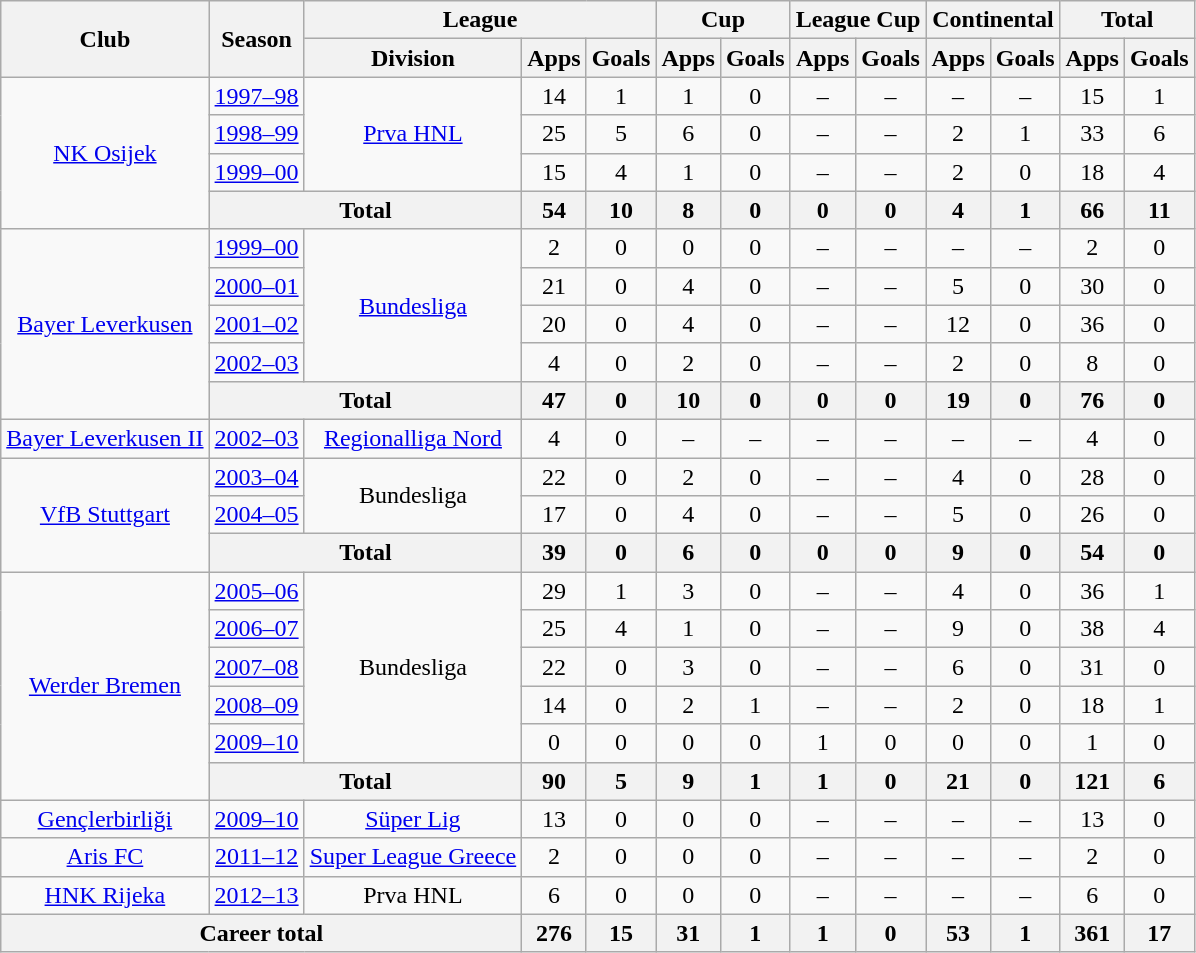<table class="wikitable" style="text-align:center">
<tr>
<th rowspan="2">Club</th>
<th rowspan="2">Season</th>
<th colspan="3">League</th>
<th colspan="2">Cup</th>
<th colspan="2">League Cup</th>
<th colspan="2">Continental</th>
<th colspan="2">Total</th>
</tr>
<tr>
<th>Division</th>
<th>Apps</th>
<th>Goals</th>
<th>Apps</th>
<th>Goals</th>
<th>Apps</th>
<th>Goals</th>
<th>Apps</th>
<th>Goals</th>
<th>Apps</th>
<th>Goals</th>
</tr>
<tr>
<td rowspan=4><a href='#'>NK Osijek</a></td>
<td><a href='#'>1997–98</a></td>
<td rowspan="3"><a href='#'>Prva HNL</a></td>
<td>14</td>
<td>1</td>
<td>1</td>
<td>0</td>
<td>–</td>
<td>–</td>
<td>–</td>
<td>–</td>
<td>15</td>
<td>1</td>
</tr>
<tr>
<td><a href='#'>1998–99</a></td>
<td>25</td>
<td>5</td>
<td>6</td>
<td>0</td>
<td>–</td>
<td>–</td>
<td>2</td>
<td>1</td>
<td>33</td>
<td>6</td>
</tr>
<tr>
<td><a href='#'>1999–00</a></td>
<td>15</td>
<td>4</td>
<td>1</td>
<td>0</td>
<td>–</td>
<td>–</td>
<td>2</td>
<td>0</td>
<td>18</td>
<td>4</td>
</tr>
<tr>
<th colspan="2">Total</th>
<th>54</th>
<th>10</th>
<th>8</th>
<th>0</th>
<th>0</th>
<th>0</th>
<th>4</th>
<th>1</th>
<th>66</th>
<th>11</th>
</tr>
<tr>
<td rowspan=5><a href='#'>Bayer Leverkusen</a></td>
<td><a href='#'>1999–00</a></td>
<td rowspan=4><a href='#'>Bundesliga</a></td>
<td>2</td>
<td>0</td>
<td>0</td>
<td>0</td>
<td>–</td>
<td>–</td>
<td>–</td>
<td>–</td>
<td>2</td>
<td>0</td>
</tr>
<tr>
<td><a href='#'>2000–01</a></td>
<td>21</td>
<td>0</td>
<td>4</td>
<td>0</td>
<td>–</td>
<td>–</td>
<td>5</td>
<td>0</td>
<td>30</td>
<td>0</td>
</tr>
<tr>
<td><a href='#'>2001–02</a></td>
<td>20</td>
<td>0</td>
<td>4</td>
<td>0</td>
<td>–</td>
<td>–</td>
<td>12</td>
<td>0</td>
<td>36</td>
<td>0</td>
</tr>
<tr>
<td><a href='#'>2002–03</a></td>
<td>4</td>
<td>0</td>
<td>2</td>
<td>0</td>
<td>–</td>
<td>–</td>
<td>2</td>
<td>0</td>
<td>8</td>
<td>0</td>
</tr>
<tr>
<th colspan="2">Total</th>
<th>47</th>
<th>0</th>
<th>10</th>
<th>0</th>
<th>0</th>
<th>0</th>
<th>19</th>
<th>0</th>
<th>76</th>
<th>0</th>
</tr>
<tr>
<td><a href='#'>Bayer Leverkusen II</a></td>
<td><a href='#'>2002–03</a></td>
<td><a href='#'>Regionalliga Nord</a></td>
<td>4</td>
<td>0</td>
<td>–</td>
<td>–</td>
<td>–</td>
<td>–</td>
<td>–</td>
<td>–</td>
<td>4</td>
<td>0</td>
</tr>
<tr>
<td rowspan="3"><a href='#'>VfB Stuttgart</a></td>
<td><a href='#'>2003–04</a></td>
<td rowspan="2">Bundesliga</td>
<td>22</td>
<td>0</td>
<td>2</td>
<td>0</td>
<td>–</td>
<td>–</td>
<td>4</td>
<td>0</td>
<td>28</td>
<td>0</td>
</tr>
<tr>
<td><a href='#'>2004–05</a></td>
<td>17</td>
<td>0</td>
<td>4</td>
<td>0</td>
<td>–</td>
<td>–</td>
<td>5</td>
<td>0</td>
<td>26</td>
<td>0</td>
</tr>
<tr>
<th colspan="2">Total</th>
<th>39</th>
<th>0</th>
<th>6</th>
<th>0</th>
<th>0</th>
<th>0</th>
<th>9</th>
<th>0</th>
<th>54</th>
<th>0</th>
</tr>
<tr>
<td rowspan=6><a href='#'>Werder Bremen</a></td>
<td><a href='#'>2005–06</a></td>
<td rowspan=5>Bundesliga</td>
<td>29</td>
<td>1</td>
<td>3</td>
<td>0</td>
<td>–</td>
<td>–</td>
<td>4</td>
<td>0</td>
<td>36</td>
<td>1</td>
</tr>
<tr>
<td><a href='#'>2006–07</a></td>
<td>25</td>
<td>4</td>
<td>1</td>
<td>0</td>
<td>–</td>
<td>–</td>
<td>9</td>
<td>0</td>
<td>38</td>
<td>4</td>
</tr>
<tr>
<td><a href='#'>2007–08</a></td>
<td>22</td>
<td>0</td>
<td>3</td>
<td>0</td>
<td>–</td>
<td>–</td>
<td>6</td>
<td>0</td>
<td>31</td>
<td>0</td>
</tr>
<tr>
<td><a href='#'>2008–09</a></td>
<td>14</td>
<td>0</td>
<td>2</td>
<td>1</td>
<td>–</td>
<td>–</td>
<td>2</td>
<td>0</td>
<td>18</td>
<td>1</td>
</tr>
<tr>
<td><a href='#'>2009–10</a></td>
<td>0</td>
<td>0</td>
<td>0</td>
<td>0</td>
<td>1</td>
<td>0</td>
<td>0</td>
<td>0</td>
<td>1</td>
<td>0</td>
</tr>
<tr>
<th colspan="2">Total</th>
<th>90</th>
<th>5</th>
<th>9</th>
<th>1</th>
<th>1</th>
<th>0</th>
<th>21</th>
<th>0</th>
<th>121</th>
<th>6</th>
</tr>
<tr>
<td><a href='#'>Gençlerbirliği</a></td>
<td><a href='#'>2009–10</a></td>
<td><a href='#'>Süper Lig</a></td>
<td>13</td>
<td>0</td>
<td>0</td>
<td>0</td>
<td>–</td>
<td>–</td>
<td>–</td>
<td>–</td>
<td>13</td>
<td>0</td>
</tr>
<tr>
<td><a href='#'>Aris FC</a></td>
<td><a href='#'>2011–12</a></td>
<td><a href='#'>Super League Greece</a></td>
<td>2</td>
<td>0</td>
<td>0</td>
<td>0</td>
<td>–</td>
<td>–</td>
<td>–</td>
<td>–</td>
<td>2</td>
<td>0</td>
</tr>
<tr>
<td><a href='#'>HNK Rijeka</a></td>
<td><a href='#'>2012–13</a></td>
<td>Prva HNL</td>
<td>6</td>
<td>0</td>
<td>0</td>
<td>0</td>
<td>–</td>
<td>–</td>
<td>–</td>
<td>–</td>
<td>6</td>
<td>0</td>
</tr>
<tr>
<th colspan="3">Career total</th>
<th>276</th>
<th>15</th>
<th>31</th>
<th>1</th>
<th>1</th>
<th>0</th>
<th>53</th>
<th>1</th>
<th>361</th>
<th>17</th>
</tr>
</table>
